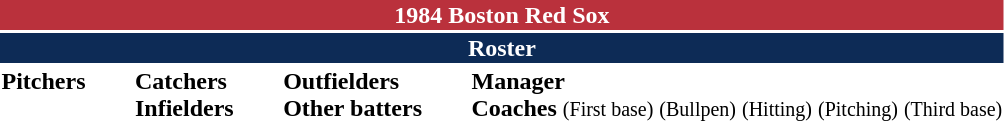<table class="toccolours" style="text-align: left;">
<tr>
<th colspan="10" style="background-color: #ba313c; color: white; text-align: center;">1984 Boston Red Sox</th>
</tr>
<tr>
<td colspan="10" style="background-color: #0d2b56; color: white; text-align: center;"><strong>Roster</strong></td>
</tr>
<tr>
<td valign="top"><strong>Pitchers</strong><br>












</td>
<td width="25px"></td>
<td valign="top"><strong>Catchers</strong><br>



<strong>Infielders</strong>








</td>
<td width="25px"></td>
<td valign="top"><strong>Outfielders</strong><br>




<strong>Other batters</strong>
</td>
<td width="25px"></td>
<td valign="top"><strong>Manager</strong><br>
<strong>Coaches</strong>
 <small>(First base)</small>
 <small>(Bullpen)</small>
 <small>(Hitting)</small>
 <small>(Pitching)</small>
 <small>(Third base)</small></td>
</tr>
<tr>
</tr>
</table>
